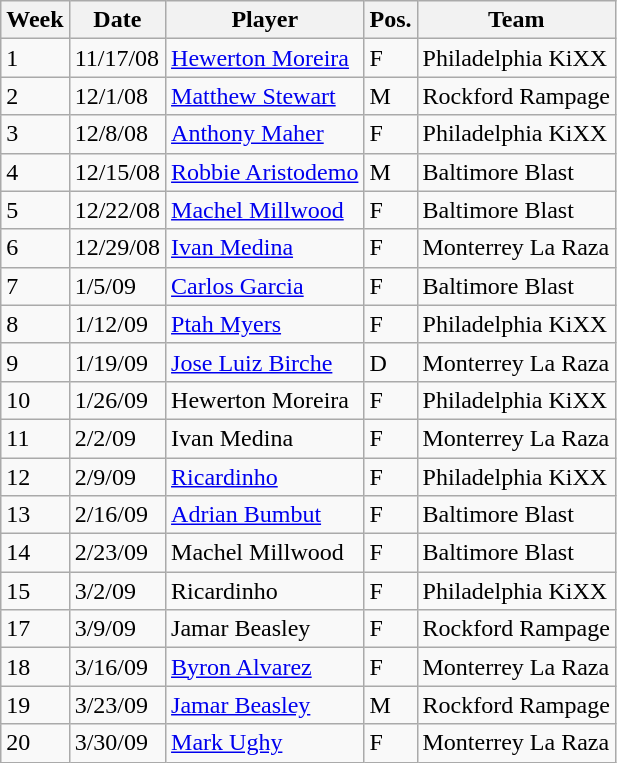<table class="wikitable">
<tr>
<th>Week</th>
<th>Date</th>
<th>Player</th>
<th>Pos.</th>
<th>Team</th>
</tr>
<tr>
<td>1</td>
<td>11/17/08</td>
<td><a href='#'>Hewerton Moreira</a></td>
<td>F</td>
<td>Philadelphia KiXX</td>
</tr>
<tr>
<td>2</td>
<td>12/1/08</td>
<td><a href='#'>Matthew Stewart</a></td>
<td>M</td>
<td>Rockford Rampage</td>
</tr>
<tr>
<td>3</td>
<td>12/8/08</td>
<td><a href='#'>Anthony Maher</a></td>
<td>F</td>
<td>Philadelphia KiXX</td>
</tr>
<tr>
<td>4</td>
<td>12/15/08</td>
<td><a href='#'>Robbie Aristodemo</a></td>
<td>M</td>
<td>Baltimore Blast</td>
</tr>
<tr>
<td>5</td>
<td>12/22/08</td>
<td><a href='#'>Machel Millwood</a></td>
<td>F</td>
<td>Baltimore Blast</td>
</tr>
<tr>
<td>6</td>
<td>12/29/08</td>
<td><a href='#'>Ivan Medina</a></td>
<td>F</td>
<td>Monterrey La Raza</td>
</tr>
<tr>
<td>7</td>
<td>1/5/09</td>
<td><a href='#'>Carlos Garcia</a></td>
<td>F</td>
<td>Baltimore Blast</td>
</tr>
<tr>
<td>8</td>
<td>1/12/09</td>
<td><a href='#'>Ptah Myers</a></td>
<td>F</td>
<td>Philadelphia KiXX</td>
</tr>
<tr>
<td>9</td>
<td>1/19/09</td>
<td><a href='#'>Jose Luiz Birche</a></td>
<td>D</td>
<td>Monterrey La Raza</td>
</tr>
<tr>
<td>10</td>
<td>1/26/09</td>
<td>Hewerton Moreira</td>
<td>F</td>
<td>Philadelphia KiXX</td>
</tr>
<tr>
<td>11</td>
<td>2/2/09</td>
<td>Ivan Medina</td>
<td>F</td>
<td>Monterrey La Raza</td>
</tr>
<tr>
<td>12</td>
<td>2/9/09</td>
<td><a href='#'>Ricardinho</a></td>
<td>F</td>
<td>Philadelphia KiXX</td>
</tr>
<tr>
<td>13</td>
<td>2/16/09</td>
<td><a href='#'>Adrian Bumbut</a></td>
<td>F</td>
<td>Baltimore Blast</td>
</tr>
<tr>
<td>14</td>
<td>2/23/09</td>
<td>Machel Millwood</td>
<td>F</td>
<td>Baltimore Blast</td>
</tr>
<tr>
<td>15</td>
<td>3/2/09</td>
<td>Ricardinho</td>
<td>F</td>
<td>Philadelphia KiXX</td>
</tr>
<tr>
<td>17</td>
<td>3/9/09</td>
<td>Jamar Beasley</td>
<td>F</td>
<td>Rockford Rampage</td>
</tr>
<tr>
<td>18</td>
<td>3/16/09</td>
<td><a href='#'>Byron Alvarez</a></td>
<td>F</td>
<td>Monterrey La Raza</td>
</tr>
<tr>
<td>19</td>
<td>3/23/09</td>
<td><a href='#'>Jamar Beasley</a></td>
<td>M</td>
<td>Rockford Rampage</td>
</tr>
<tr>
<td>20</td>
<td>3/30/09</td>
<td><a href='#'>Mark Ughy</a></td>
<td>F</td>
<td>Monterrey La Raza</td>
</tr>
</table>
